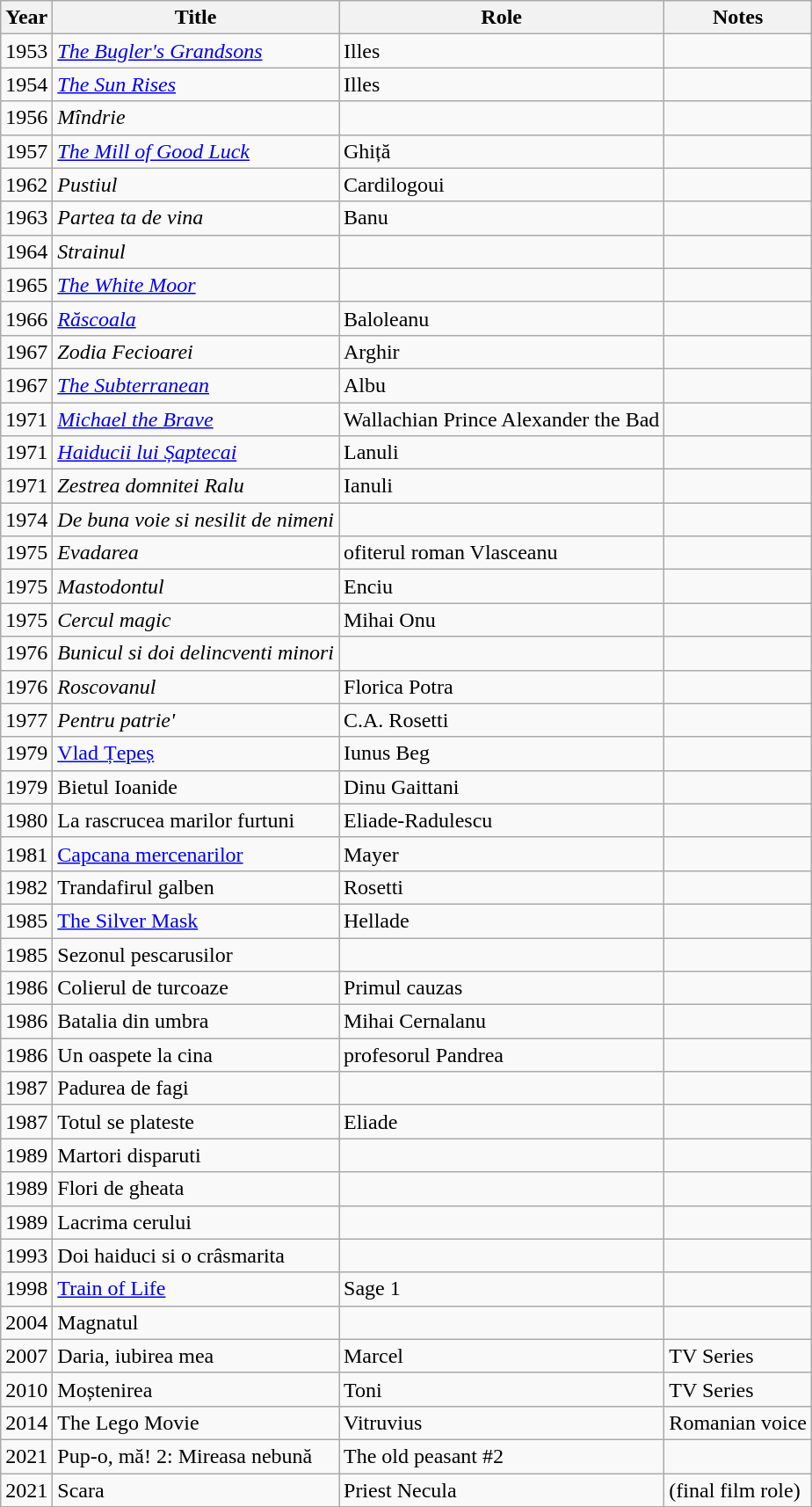<table class="wikitable sortable">
<tr>
<th>Year</th>
<th>Title</th>
<th>Role</th>
<th class="unsortable">Notes</th>
</tr>
<tr>
<td>1953</td>
<td><em><a href='#'>The Bugler's Grandsons</a></em></td>
<td>Illes</td>
<td></td>
</tr>
<tr>
<td>1954</td>
<td><em><a href='#'>The Sun Rises</a></em></td>
<td>Illes</td>
<td></td>
</tr>
<tr>
<td>1956</td>
<td><em>Mîndrie</em></td>
<td></td>
<td></td>
</tr>
<tr>
<td>1957</td>
<td><em><a href='#'>The Mill of Good Luck</a></em></td>
<td>Ghiță</td>
<td></td>
</tr>
<tr>
<td>1962</td>
<td><em>Pustiul</em></td>
<td>Cardilogoui</td>
<td></td>
</tr>
<tr>
<td>1963</td>
<td><em>Partea ta de vina</em></td>
<td>Banu</td>
<td></td>
</tr>
<tr>
<td>1964</td>
<td><em>Strainul</em></td>
<td></td>
<td></td>
</tr>
<tr>
<td>1965</td>
<td><em><a href='#'>The White Moor</a></em></td>
<td></td>
<td></td>
</tr>
<tr>
<td>1966</td>
<td><em><a href='#'>Răscoala</a></em></td>
<td>Baloleanu</td>
<td></td>
</tr>
<tr>
<td>1967</td>
<td><em>Zodia Fecioarei</em></td>
<td>Arghir</td>
<td></td>
</tr>
<tr>
<td>1967</td>
<td><em><a href='#'>The Subterranean</a></em></td>
<td>Albu</td>
<td></td>
</tr>
<tr>
<td>1971</td>
<td><em><a href='#'>Michael the Brave</a></em></td>
<td>Wallachian Prince Alexander the Bad</td>
<td></td>
</tr>
<tr>
<td>1971</td>
<td><em><a href='#'>Haiducii lui Șaptecai</a></em></td>
<td>Lanuli</td>
<td></td>
</tr>
<tr>
<td>1971</td>
<td><em>Zestrea domnitei Ralu</em></td>
<td>Ianuli</td>
<td></td>
</tr>
<tr>
<td>1974</td>
<td><em>De buna voie si nesilit de nimeni</em></td>
<td></td>
<td></td>
</tr>
<tr>
<td>1975</td>
<td><em>Evadarea</em></td>
<td>ofiterul roman Vlasceanu</td>
<td></td>
</tr>
<tr>
<td>1975</td>
<td><em>Mastodontul</em></td>
<td>Enciu</td>
<td></td>
</tr>
<tr>
<td>1975</td>
<td><em>Cercul magic</em></td>
<td>Mihai Onu</td>
<td></td>
</tr>
<tr>
<td>1976</td>
<td><em>Bunicul si doi delincventi minori</em></td>
<td></td>
<td></td>
</tr>
<tr>
<td>1976</td>
<td><em>Roscovanul</em></td>
<td>Florica Potra</td>
<td></td>
</tr>
<tr>
<td>1977</td>
<td><em>Pentru patrie'</td>
<td>C.A. Rosetti</td>
<td></td>
</tr>
<tr>
<td>1979</td>
<td></em><a href='#'>Vlad Țepeș</a><em></td>
<td>Iunus Beg</td>
<td></td>
</tr>
<tr>
<td>1979</td>
<td></em>Bietul Ioanide<em></td>
<td>Dinu Gaittani</td>
<td></td>
</tr>
<tr>
<td>1980</td>
<td></em>La rascrucea marilor furtuni<em></td>
<td>Eliade-Radulescu</td>
<td></td>
</tr>
<tr>
<td>1981</td>
<td></em><a href='#'>Capcana mercenarilor</a><em></td>
<td>Mayer</td>
<td></td>
</tr>
<tr>
<td>1982</td>
<td></em>Trandafirul galben<em></td>
<td>Rosetti</td>
<td></td>
</tr>
<tr>
<td>1985</td>
<td></em><a href='#'>The Silver Mask</a><em></td>
<td>Hellade</td>
<td></td>
</tr>
<tr>
<td>1985</td>
<td></em>Sezonul pescarusilor<em></td>
<td></td>
<td></td>
</tr>
<tr>
<td>1986</td>
<td></em>Colierul de turcoaze<em></td>
<td>Primul cauzas</td>
<td></td>
</tr>
<tr>
<td>1986</td>
<td></em>Batalia din umbra<em></td>
<td>Mihai Cernalanu</td>
<td></td>
</tr>
<tr>
<td>1986</td>
<td></em>Un oaspete la cina<em></td>
<td>profesorul Pandrea</td>
<td></td>
</tr>
<tr>
<td>1987</td>
<td></em>Padurea de fagi<em></td>
<td></td>
<td></td>
</tr>
<tr>
<td>1987</td>
<td></em>Totul se plateste<em></td>
<td>Eliade</td>
<td></td>
</tr>
<tr>
<td>1989</td>
<td></em>Martori disparuti<em></td>
<td></td>
<td></td>
</tr>
<tr>
<td>1989</td>
<td></em>Flori de gheata<em></td>
<td></td>
<td></td>
</tr>
<tr>
<td>1989</td>
<td></em>Lacrima cerului<em></td>
<td></td>
<td></td>
</tr>
<tr>
<td>1993</td>
<td></em>Doi haiduci si o crâsmarita<em></td>
<td></td>
<td></td>
</tr>
<tr>
<td>1998</td>
<td></em><a href='#'>Train of Life</a><em></td>
<td>Sage 1</td>
<td></td>
</tr>
<tr>
<td>2004</td>
<td></em>Magnatul<em></td>
<td></td>
<td></td>
</tr>
<tr>
<td>2007</td>
<td></em>Daria, iubirea mea<em></td>
<td>Marcel</td>
<td>TV Series</td>
</tr>
<tr>
<td>2010</td>
<td></em>Moștenirea<em></td>
<td>Toni</td>
<td>TV Series</td>
</tr>
<tr>
<td>2014</td>
<td></em>The Lego Movie<em></td>
<td>Vitruvius</td>
<td>Romanian voice</td>
</tr>
<tr>
<td>2021</td>
<td></em>Pup-o, mă! 2: Mireasa nebună<em></td>
<td>The old peasant #2</td>
<td></td>
</tr>
<tr>
<td>2021</td>
<td></em>Scara<em></td>
<td>Priest Necula</td>
<td>(final film role)</td>
</tr>
</table>
